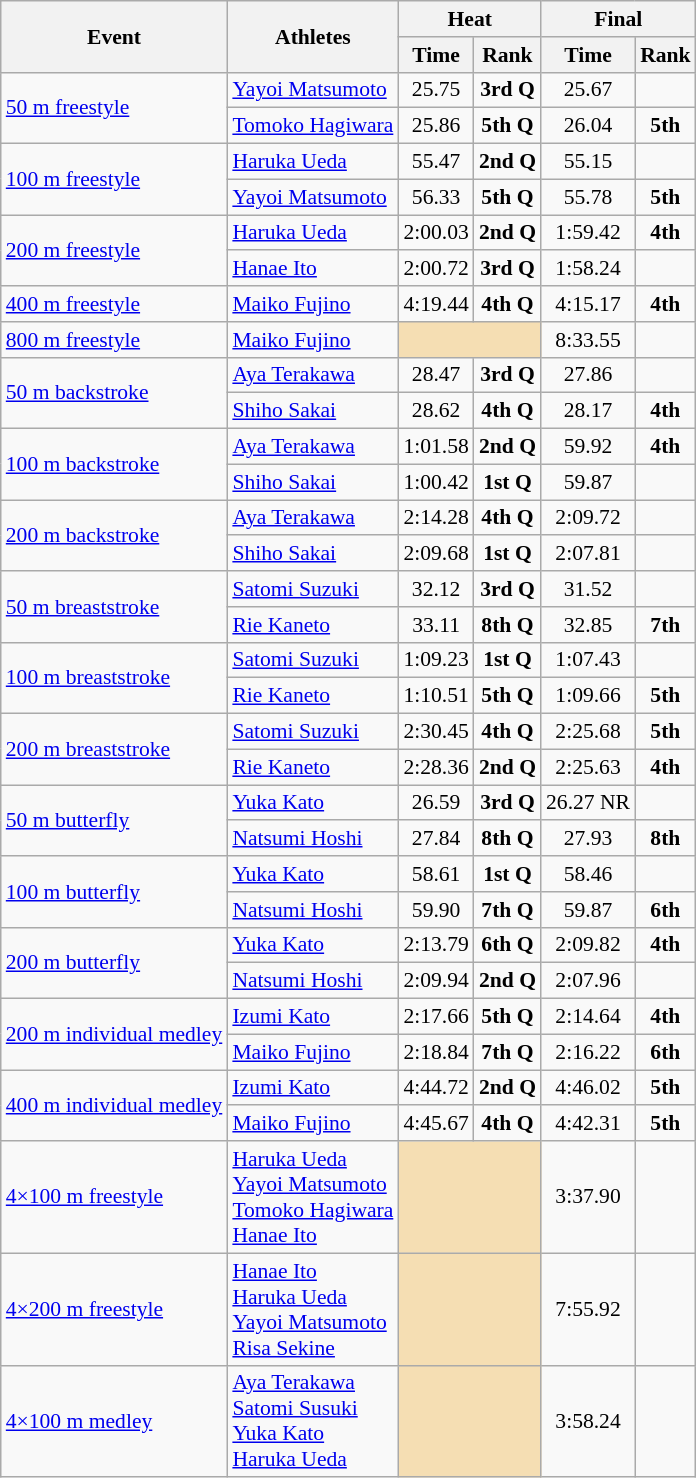<table class="wikitable" style="font-size:90%;">
<tr>
<th rowspan=2>Event</th>
<th rowspan=2>Athletes</th>
<th colspan=2>Heat</th>
<th colspan=2>Final</th>
</tr>
<tr>
<th>Time</th>
<th>Rank</th>
<th>Time</th>
<th>Rank</th>
</tr>
<tr>
<td rowspan=2><a href='#'>50 m freestyle</a></td>
<td><a href='#'>Yayoi Matsumoto</a></td>
<td align=center>25.75</td>
<td align=center><strong>3rd Q</strong></td>
<td align=center>25.67</td>
<td align=center></td>
</tr>
<tr>
<td><a href='#'>Tomoko Hagiwara</a></td>
<td align=center>25.86</td>
<td align=center><strong>5th Q</strong></td>
<td align=center>26.04</td>
<td align=center><strong>5th</strong></td>
</tr>
<tr>
<td rowspan=2><a href='#'>100 m freestyle</a></td>
<td><a href='#'>Haruka Ueda</a></td>
<td align=center>55.47</td>
<td align=center><strong>2nd Q</strong></td>
<td align=center>55.15</td>
<td align=center></td>
</tr>
<tr>
<td><a href='#'>Yayoi Matsumoto</a></td>
<td align=center>56.33</td>
<td align=center><strong>5th Q</strong></td>
<td align=center>55.78</td>
<td align=center><strong>5th</strong></td>
</tr>
<tr>
<td rowspan=2><a href='#'>200 m freestyle</a></td>
<td><a href='#'>Haruka Ueda</a></td>
<td align=center>2:00.03</td>
<td align=center><strong>2nd Q</strong></td>
<td align=center>1:59.42</td>
<td align=center><strong>4th</strong></td>
</tr>
<tr>
<td><a href='#'>Hanae Ito</a></td>
<td align=center>2:00.72</td>
<td align=center><strong>3rd Q</strong></td>
<td align=center>1:58.24</td>
<td align=center></td>
</tr>
<tr>
<td><a href='#'>400 m freestyle</a></td>
<td><a href='#'>Maiko Fujino</a></td>
<td align=center>4:19.44</td>
<td align=center><strong>4th Q</strong></td>
<td align=center>4:15.17</td>
<td align=center><strong>4th</strong></td>
</tr>
<tr>
<td><a href='#'>800 m freestyle</a></td>
<td><a href='#'>Maiko Fujino</a></td>
<td colspan="2" style="background:wheat;"></td>
<td align=center>8:33.55</td>
<td align=center></td>
</tr>
<tr>
<td rowspan=2><a href='#'>50 m backstroke</a></td>
<td><a href='#'>Aya Terakawa</a></td>
<td align=center>28.47</td>
<td align=center><strong>3rd Q</strong></td>
<td align=center>27.86</td>
<td align=center></td>
</tr>
<tr>
<td><a href='#'>Shiho Sakai</a></td>
<td align=center>28.62</td>
<td align=center><strong>4th Q</strong></td>
<td align=center>28.17</td>
<td align=center><strong>4th</strong></td>
</tr>
<tr>
<td rowspan=2><a href='#'>100 m backstroke</a></td>
<td><a href='#'>Aya Terakawa</a></td>
<td align=center>1:01.58</td>
<td align=center><strong>2nd Q</strong></td>
<td align=center>59.92</td>
<td align=center><strong>4th</strong></td>
</tr>
<tr>
<td><a href='#'>Shiho Sakai</a></td>
<td align=center>1:00.42</td>
<td align=center><strong>1st Q</strong></td>
<td align=center>59.87</td>
<td align=center></td>
</tr>
<tr>
<td rowspan=2><a href='#'>200 m backstroke</a></td>
<td><a href='#'>Aya Terakawa</a></td>
<td align=center>2:14.28</td>
<td align=center><strong>4th Q</strong></td>
<td align=center>2:09.72</td>
<td align=center></td>
</tr>
<tr>
<td><a href='#'>Shiho Sakai</a></td>
<td align=center>2:09.68</td>
<td align=center><strong>1st Q</strong></td>
<td align=center>2:07.81</td>
<td align=center></td>
</tr>
<tr>
<td rowspan=2><a href='#'>50 m breaststroke</a></td>
<td><a href='#'>Satomi Suzuki</a></td>
<td align=center>32.12</td>
<td align=center><strong>3rd Q</strong></td>
<td align=center>31.52</td>
<td align=center></td>
</tr>
<tr>
<td><a href='#'>Rie Kaneto</a></td>
<td align=center>33.11</td>
<td align=center><strong>8th Q</strong></td>
<td align=center>32.85</td>
<td align=center><strong>7th</strong></td>
</tr>
<tr>
<td rowspan=2><a href='#'>100 m breaststroke</a></td>
<td><a href='#'>Satomi Suzuki</a></td>
<td align=center>1:09.23</td>
<td align=center><strong>1st Q</strong></td>
<td align=center>1:07.43</td>
<td align=center></td>
</tr>
<tr>
<td><a href='#'>Rie Kaneto</a></td>
<td align=center>1:10.51</td>
<td align=center><strong>5th Q</strong></td>
<td align=center>1:09.66</td>
<td align=center><strong>5th</strong></td>
</tr>
<tr>
<td rowspan=2><a href='#'>200 m breaststroke</a></td>
<td><a href='#'>Satomi Suzuki</a></td>
<td align=center>2:30.45</td>
<td align=center><strong>4th Q</strong></td>
<td align=center>2:25.68</td>
<td align=center><strong>5th</strong></td>
</tr>
<tr>
<td><a href='#'>Rie Kaneto</a></td>
<td align=center>2:28.36</td>
<td align=center><strong>2nd Q</strong></td>
<td align=center>2:25.63</td>
<td align=center><strong>4th</strong></td>
</tr>
<tr>
<td rowspan=2><a href='#'>50 m butterfly</a></td>
<td><a href='#'>Yuka Kato</a></td>
<td align=center>26.59</td>
<td align=center><strong>3rd Q</strong></td>
<td align=center>26.27 NR</td>
<td align=center></td>
</tr>
<tr>
<td><a href='#'>Natsumi Hoshi</a></td>
<td align=center>27.84</td>
<td align=center><strong>8th Q</strong></td>
<td align=center>27.93</td>
<td align=center><strong>8th</strong></td>
</tr>
<tr>
<td rowspan=2><a href='#'>100 m butterfly</a></td>
<td><a href='#'>Yuka Kato</a></td>
<td align=center>58.61</td>
<td align=center><strong>1st Q</strong></td>
<td align=center>58.46</td>
<td align=center></td>
</tr>
<tr>
<td><a href='#'>Natsumi Hoshi</a></td>
<td align=center>59.90</td>
<td align=center><strong>7th Q</strong></td>
<td align=center>59.87</td>
<td align=center><strong>6th</strong></td>
</tr>
<tr>
<td rowspan=2><a href='#'>200 m butterfly</a></td>
<td><a href='#'>Yuka Kato</a></td>
<td align=center>2:13.79</td>
<td align=center><strong>6th Q</strong></td>
<td align=center>2:09.82</td>
<td align=center><strong>4th</strong></td>
</tr>
<tr>
<td><a href='#'>Natsumi Hoshi</a></td>
<td align=center>2:09.94</td>
<td align=center><strong>2nd Q</strong></td>
<td align=center>2:07.96</td>
<td align=center></td>
</tr>
<tr>
<td rowspan=2><a href='#'>200 m individual medley</a></td>
<td><a href='#'>Izumi Kato</a></td>
<td align=center>2:17.66</td>
<td align=center><strong>5th Q</strong></td>
<td align=center>2:14.64</td>
<td align=center><strong>4th</strong></td>
</tr>
<tr>
<td><a href='#'>Maiko Fujino</a></td>
<td align=center>2:18.84</td>
<td align=center><strong>7th Q</strong></td>
<td align=center>2:16.22</td>
<td align=center><strong>6th</strong></td>
</tr>
<tr>
<td rowspan=2><a href='#'>400 m individual medley</a></td>
<td><a href='#'>Izumi Kato</a></td>
<td align=center>4:44.72</td>
<td align=center><strong>2nd Q</strong></td>
<td align=center>4:46.02</td>
<td align=center><strong>5th</strong></td>
</tr>
<tr>
<td><a href='#'>Maiko Fujino</a></td>
<td align=center>4:45.67</td>
<td align=center><strong>4th Q</strong></td>
<td align=center>4:42.31</td>
<td align=center><strong>5th</strong></td>
</tr>
<tr>
<td><a href='#'>4×100 m freestyle</a></td>
<td><a href='#'>Haruka Ueda</a><br><a href='#'>Yayoi Matsumoto</a><br><a href='#'>Tomoko Hagiwara</a><br><a href='#'>Hanae Ito</a></td>
<td colspan="2" style="background:wheat;"></td>
<td align=center>3:37.90</td>
<td align=center></td>
</tr>
<tr>
<td><a href='#'>4×200 m freestyle</a></td>
<td><a href='#'>Hanae Ito</a><br><a href='#'>Haruka Ueda</a><br><a href='#'>Yayoi Matsumoto</a><br><a href='#'>Risa Sekine</a></td>
<td colspan="2" style="background:wheat;"></td>
<td align=center>7:55.92</td>
<td align=center></td>
</tr>
<tr>
<td><a href='#'>4×100 m medley</a></td>
<td><a href='#'>Aya Terakawa</a><br><a href='#'>Satomi Susuki</a><br><a href='#'>Yuka Kato</a><br><a href='#'>Haruka Ueda</a></td>
<td colspan="2" style="background:wheat;"></td>
<td align=center>3:58.24</td>
<td align=center></td>
</tr>
</table>
